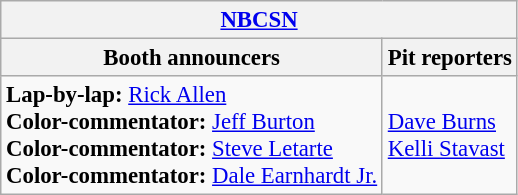<table class="wikitable" style="font-size: 95%">
<tr>
<th colspan="2"><a href='#'>NBCSN</a></th>
</tr>
<tr>
<th>Booth announcers</th>
<th>Pit reporters</th>
</tr>
<tr>
<td><strong>Lap-by-lap:</strong> <a href='#'>Rick Allen</a><br><strong>Color-commentator:</strong> <a href='#'>Jeff Burton</a><br><strong>Color-commentator:</strong> <a href='#'>Steve Letarte</a><br><strong>Color-commentator:</strong> <a href='#'>Dale Earnhardt Jr.</a></td>
<td><a href='#'>Dave Burns</a><br><a href='#'>Kelli Stavast</a></td>
</tr>
</table>
